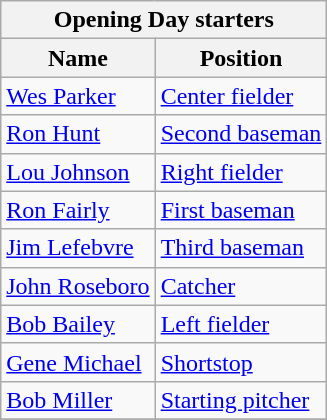<table class="wikitable" style="text-align:left">
<tr>
<th colspan="2">Opening Day starters</th>
</tr>
<tr>
<th>Name</th>
<th>Position</th>
</tr>
<tr>
<td><a href='#'>Wes Parker</a></td>
<td><a href='#'>Center fielder</a></td>
</tr>
<tr>
<td><a href='#'>Ron Hunt</a></td>
<td><a href='#'>Second baseman</a></td>
</tr>
<tr>
<td><a href='#'>Lou Johnson</a></td>
<td><a href='#'>Right fielder</a></td>
</tr>
<tr>
<td><a href='#'>Ron Fairly</a></td>
<td><a href='#'>First baseman</a></td>
</tr>
<tr>
<td><a href='#'>Jim Lefebvre</a></td>
<td><a href='#'>Third baseman</a></td>
</tr>
<tr>
<td><a href='#'>John Roseboro</a></td>
<td><a href='#'>Catcher</a></td>
</tr>
<tr>
<td><a href='#'>Bob Bailey</a></td>
<td><a href='#'>Left fielder</a></td>
</tr>
<tr>
<td><a href='#'>Gene Michael</a></td>
<td><a href='#'>Shortstop</a></td>
</tr>
<tr>
<td><a href='#'>Bob Miller</a></td>
<td><a href='#'>Starting pitcher</a></td>
</tr>
<tr>
</tr>
</table>
